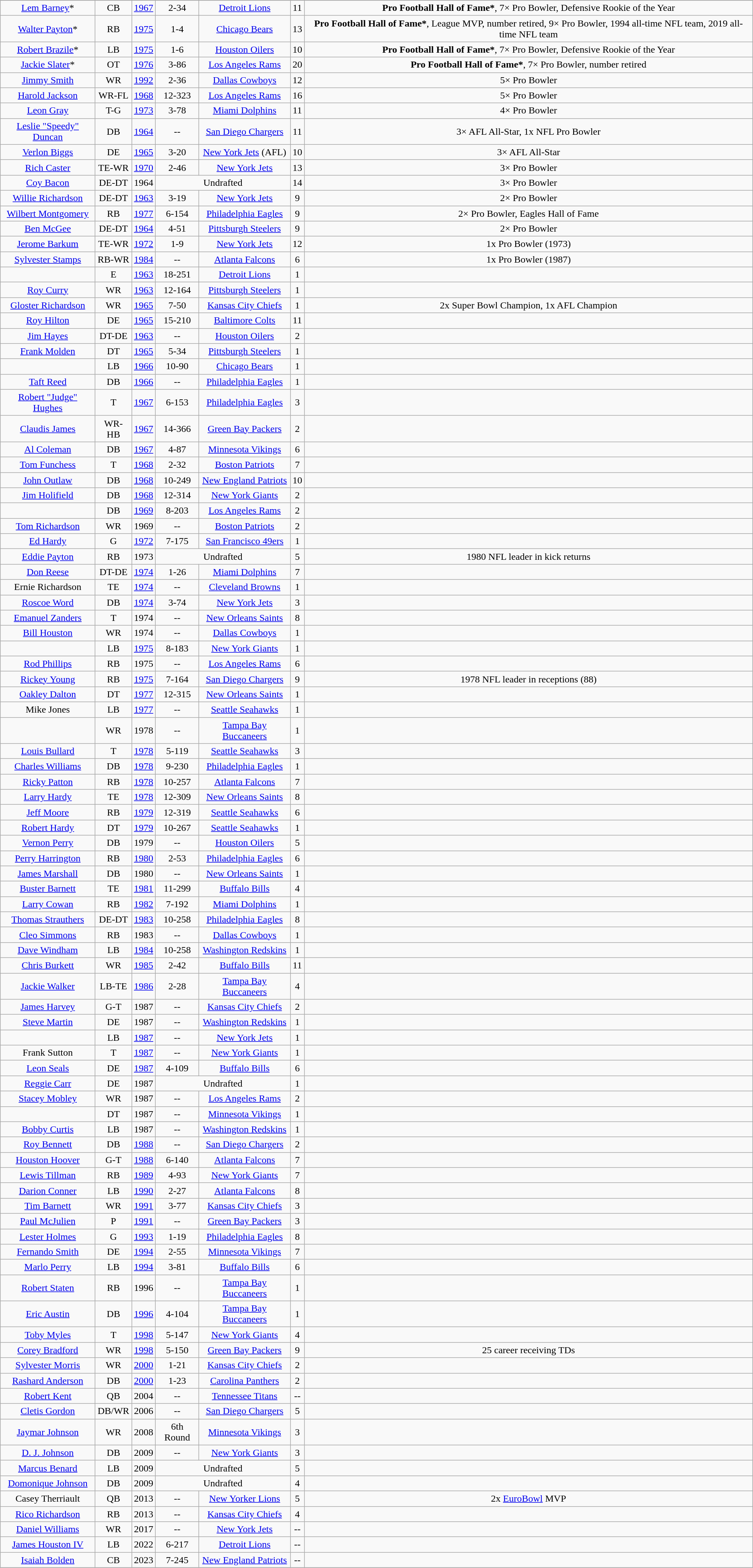<table class="wikitable" style="text-align:center;">
<tr>
</tr>
<tr>
<td><a href='#'>Lem Barney</a>*</td>
<td>CB</td>
<td><a href='#'>1967</a></td>
<td>2-34</td>
<td><a href='#'>Detroit Lions</a></td>
<td>11</td>
<td><strong>Pro Football Hall of Fame*</strong>, 7× Pro Bowler, Defensive Rookie of the Year</td>
</tr>
<tr>
<td><a href='#'>Walter Payton</a>*</td>
<td>RB</td>
<td><a href='#'>1975</a></td>
<td>1-4</td>
<td><a href='#'>Chicago Bears</a></td>
<td>13</td>
<td><strong>Pro Football Hall of Fame*</strong>, League MVP, number retired, 9× Pro Bowler, 1994 all-time NFL team, 2019 all-time NFL team</td>
</tr>
<tr>
<td><a href='#'>Robert Brazile</a>*</td>
<td>LB</td>
<td><a href='#'>1975</a></td>
<td>1-6</td>
<td><a href='#'>Houston Oilers</a></td>
<td>10</td>
<td><strong>Pro Football Hall of Fame*</strong>, 7× Pro Bowler, Defensive Rookie of the Year</td>
</tr>
<tr>
<td><a href='#'>Jackie Slater</a>*</td>
<td>OT</td>
<td><a href='#'>1976</a></td>
<td>3-86</td>
<td><a href='#'>Los Angeles Rams</a></td>
<td>20</td>
<td><strong>Pro Football Hall of Fame*</strong>, 7× Pro Bowler, number retired</td>
</tr>
<tr>
<td><a href='#'>Jimmy Smith</a></td>
<td>WR</td>
<td><a href='#'>1992</a></td>
<td>2-36</td>
<td><a href='#'>Dallas Cowboys</a></td>
<td>12</td>
<td>5× Pro Bowler</td>
</tr>
<tr>
<td><a href='#'>Harold Jackson</a></td>
<td>WR-FL</td>
<td><a href='#'>1968</a></td>
<td>12-323</td>
<td><a href='#'>Los Angeles Rams</a></td>
<td>16</td>
<td>5× Pro Bowler</td>
</tr>
<tr>
<td><a href='#'>Leon Gray</a></td>
<td>T-G</td>
<td><a href='#'>1973</a></td>
<td>3-78</td>
<td><a href='#'>Miami Dolphins</a></td>
<td>11</td>
<td>4× Pro Bowler</td>
</tr>
<tr>
<td><a href='#'>Leslie "Speedy" Duncan</a></td>
<td>DB</td>
<td><a href='#'>1964</a></td>
<td>--</td>
<td><a href='#'>San Diego Chargers</a></td>
<td>11</td>
<td>3× AFL All-Star, 1x NFL Pro Bowler</td>
</tr>
<tr>
<td><a href='#'>Verlon Biggs</a></td>
<td>DE</td>
<td><a href='#'>1965</a></td>
<td>3-20</td>
<td><a href='#'>New York Jets</a> (AFL)</td>
<td>10</td>
<td>3× AFL All-Star</td>
</tr>
<tr>
<td><a href='#'>Rich Caster</a></td>
<td>TE-WR</td>
<td><a href='#'>1970</a></td>
<td>2-46</td>
<td><a href='#'>New York Jets</a></td>
<td>13</td>
<td>3× Pro Bowler</td>
</tr>
<tr>
<td><a href='#'>Coy Bacon</a></td>
<td>DE-DT</td>
<td>1964</td>
<td colspan=2>Undrafted</td>
<td>14</td>
<td>3× Pro Bowler</td>
</tr>
<tr>
<td><a href='#'>Willie Richardson</a></td>
<td>DE-DT</td>
<td><a href='#'>1963</a></td>
<td>3-19</td>
<td><a href='#'>New York Jets</a></td>
<td>9</td>
<td>2× Pro Bowler</td>
</tr>
<tr>
<td><a href='#'>Wilbert Montgomery</a></td>
<td>RB</td>
<td><a href='#'>1977</a></td>
<td>6-154</td>
<td><a href='#'>Philadelphia Eagles</a></td>
<td>9</td>
<td>2× Pro Bowler, Eagles Hall of Fame</td>
</tr>
<tr>
<td><a href='#'>Ben McGee</a></td>
<td>DE-DT</td>
<td><a href='#'>1964</a></td>
<td>4-51</td>
<td><a href='#'>Pittsburgh Steelers</a></td>
<td>9</td>
<td>2× Pro Bowler</td>
</tr>
<tr>
<td><a href='#'>Jerome Barkum</a></td>
<td>TE-WR</td>
<td><a href='#'>1972</a></td>
<td>1-9</td>
<td><a href='#'>New York Jets</a></td>
<td>12</td>
<td>1x Pro Bowler (1973)</td>
</tr>
<tr>
<td><a href='#'>Sylvester Stamps</a></td>
<td>RB-WR</td>
<td><a href='#'>1984</a></td>
<td>--</td>
<td><a href='#'>Atlanta Falcons</a></td>
<td>6</td>
<td>1x Pro Bowler (1987)</td>
</tr>
<tr>
<td></td>
<td>E</td>
<td><a href='#'>1963</a></td>
<td>18-251</td>
<td><a href='#'>Detroit Lions</a></td>
<td>1</td>
<td></td>
</tr>
<tr>
<td><a href='#'>Roy Curry</a></td>
<td>WR</td>
<td><a href='#'>1963</a></td>
<td>12-164</td>
<td><a href='#'>Pittsburgh Steelers</a></td>
<td>1</td>
<td></td>
</tr>
<tr>
<td><a href='#'>Gloster Richardson</a></td>
<td>WR</td>
<td><a href='#'>1965</a></td>
<td>7-50</td>
<td><a href='#'>Kansas City Chiefs</a></td>
<td>1</td>
<td>2x Super Bowl Champion, 1x AFL Champion</td>
</tr>
<tr>
<td><a href='#'>Roy Hilton</a></td>
<td>DE</td>
<td><a href='#'>1965</a></td>
<td>15-210</td>
<td><a href='#'>Baltimore Colts</a></td>
<td>11</td>
<td></td>
</tr>
<tr>
<td><a href='#'>Jim Hayes</a></td>
<td>DT-DE</td>
<td><a href='#'>1963</a></td>
<td>--</td>
<td><a href='#'>Houston Oilers</a></td>
<td>2</td>
<td></td>
</tr>
<tr>
<td><a href='#'>Frank Molden</a></td>
<td>DT</td>
<td><a href='#'>1965</a></td>
<td>5-34</td>
<td><a href='#'>Pittsburgh Steelers</a></td>
<td>1</td>
<td></td>
</tr>
<tr>
<td></td>
<td>LB</td>
<td><a href='#'>1966</a></td>
<td>10-90</td>
<td><a href='#'>Chicago Bears</a></td>
<td>1</td>
<td></td>
</tr>
<tr>
<td><a href='#'>Taft Reed</a></td>
<td>DB</td>
<td><a href='#'>1966</a></td>
<td>--</td>
<td><a href='#'>Philadelphia Eagles</a></td>
<td>1</td>
<td></td>
</tr>
<tr>
<td><a href='#'>Robert "Judge" Hughes</a></td>
<td>T</td>
<td><a href='#'>1967</a></td>
<td>6-153</td>
<td><a href='#'>Philadelphia Eagles</a></td>
<td>3</td>
<td></td>
</tr>
<tr>
<td><a href='#'>Claudis James</a></td>
<td>WR-HB</td>
<td><a href='#'>1967</a></td>
<td>14-366</td>
<td><a href='#'>Green Bay Packers</a></td>
<td>2</td>
<td></td>
</tr>
<tr>
<td><a href='#'>Al Coleman</a></td>
<td>DB</td>
<td><a href='#'>1967</a></td>
<td>4-87</td>
<td><a href='#'>Minnesota Vikings</a></td>
<td>6</td>
<td></td>
</tr>
<tr>
<td><a href='#'>Tom Funchess</a></td>
<td>T</td>
<td><a href='#'>1968</a></td>
<td>2-32</td>
<td><a href='#'>Boston Patriots</a></td>
<td>7</td>
<td></td>
</tr>
<tr>
<td><a href='#'>John Outlaw</a></td>
<td>DB</td>
<td><a href='#'>1968</a></td>
<td>10-249</td>
<td><a href='#'>New England Patriots</a></td>
<td>10</td>
<td></td>
</tr>
<tr>
<td><a href='#'>Jim Holifield</a></td>
<td>DB</td>
<td><a href='#'>1968</a></td>
<td>12-314</td>
<td><a href='#'>New York Giants</a></td>
<td>2</td>
<td></td>
</tr>
<tr>
<td></td>
<td>DB</td>
<td><a href='#'>1969</a></td>
<td>8-203</td>
<td><a href='#'>Los Angeles Rams</a></td>
<td>2</td>
<td></td>
</tr>
<tr>
<td><a href='#'>Tom Richardson</a></td>
<td>WR</td>
<td>1969</td>
<td>--</td>
<td><a href='#'>Boston Patriots</a></td>
<td>2</td>
<td></td>
</tr>
<tr>
<td><a href='#'>Ed Hardy</a></td>
<td>G</td>
<td><a href='#'>1972</a></td>
<td>7-175</td>
<td><a href='#'>San Francisco 49ers</a></td>
<td>1</td>
<td></td>
</tr>
<tr>
<td><a href='#'>Eddie Payton</a></td>
<td>RB</td>
<td>1973</td>
<td colspan=2>Undrafted</td>
<td>5</td>
<td>1980 NFL leader in kick returns</td>
</tr>
<tr>
<td><a href='#'>Don Reese</a></td>
<td>DT-DE</td>
<td><a href='#'>1974</a></td>
<td>1-26</td>
<td><a href='#'>Miami Dolphins</a></td>
<td>7</td>
<td></td>
</tr>
<tr>
<td>Ernie Richardson</td>
<td>TE</td>
<td><a href='#'>1974</a></td>
<td>--</td>
<td><a href='#'>Cleveland Browns</a></td>
<td>1</td>
<td></td>
</tr>
<tr>
<td><a href='#'>Roscoe Word</a></td>
<td>DB</td>
<td><a href='#'>1974</a></td>
<td>3-74</td>
<td><a href='#'>New York Jets</a></td>
<td>3</td>
<td></td>
</tr>
<tr>
<td><a href='#'>Emanuel Zanders</a></td>
<td>T</td>
<td>1974</td>
<td>--</td>
<td><a href='#'>New Orleans Saints</a></td>
<td>8</td>
<td></td>
</tr>
<tr>
<td><a href='#'>Bill Houston</a></td>
<td>WR</td>
<td>1974</td>
<td>--</td>
<td><a href='#'>Dallas Cowboys</a></td>
<td>1</td>
<td></td>
</tr>
<tr>
<td></td>
<td>LB</td>
<td><a href='#'>1975</a></td>
<td>8-183</td>
<td><a href='#'>New York Giants</a></td>
<td>1</td>
<td></td>
</tr>
<tr>
<td><a href='#'>Rod Phillips</a></td>
<td>RB</td>
<td>1975</td>
<td>--</td>
<td><a href='#'>Los Angeles Rams</a></td>
<td>6</td>
<td></td>
</tr>
<tr>
<td><a href='#'>Rickey Young</a></td>
<td>RB</td>
<td><a href='#'>1975</a></td>
<td>7-164</td>
<td><a href='#'>San Diego Chargers</a></td>
<td>9</td>
<td>1978 NFL leader in receptions (88)</td>
</tr>
<tr>
<td><a href='#'>Oakley Dalton</a></td>
<td>DT</td>
<td><a href='#'>1977</a></td>
<td>12-315</td>
<td><a href='#'>New Orleans Saints</a></td>
<td>1</td>
<td></td>
</tr>
<tr>
<td>Mike Jones</td>
<td>LB</td>
<td><a href='#'>1977</a></td>
<td>--</td>
<td><a href='#'>Seattle Seahawks</a></td>
<td>1</td>
<td></td>
</tr>
<tr>
<td></td>
<td>WR</td>
<td>1978</td>
<td>--</td>
<td><a href='#'>Tampa Bay Buccaneers</a></td>
<td>1</td>
<td></td>
</tr>
<tr>
<td><a href='#'>Louis Bullard</a></td>
<td>T</td>
<td><a href='#'>1978</a></td>
<td>5-119</td>
<td><a href='#'>Seattle Seahawks</a></td>
<td>3</td>
<td></td>
</tr>
<tr>
<td><a href='#'>Charles Williams</a></td>
<td>DB</td>
<td><a href='#'>1978</a></td>
<td>9-230</td>
<td><a href='#'>Philadelphia Eagles</a></td>
<td>1</td>
<td></td>
</tr>
<tr>
<td><a href='#'>Ricky Patton</a></td>
<td>RB</td>
<td><a href='#'>1978</a></td>
<td>10-257</td>
<td><a href='#'>Atlanta Falcons</a></td>
<td>7</td>
<td></td>
</tr>
<tr>
<td><a href='#'>Larry Hardy</a></td>
<td>TE</td>
<td><a href='#'>1978</a></td>
<td>12-309</td>
<td><a href='#'>New Orleans Saints</a></td>
<td>8</td>
<td></td>
</tr>
<tr>
<td><a href='#'>Jeff Moore</a></td>
<td>RB</td>
<td><a href='#'>1979</a></td>
<td>12-319</td>
<td><a href='#'>Seattle Seahawks</a></td>
<td>6</td>
<td></td>
</tr>
<tr>
<td><a href='#'>Robert Hardy</a></td>
<td>DT</td>
<td><a href='#'>1979</a></td>
<td>10-267</td>
<td><a href='#'>Seattle Seahawks</a></td>
<td>1</td>
<td></td>
</tr>
<tr>
<td><a href='#'>Vernon Perry</a></td>
<td>DB</td>
<td>1979</td>
<td>--</td>
<td><a href='#'>Houston Oilers</a></td>
<td>5</td>
<td></td>
</tr>
<tr>
<td><a href='#'>Perry Harrington</a></td>
<td>RB</td>
<td><a href='#'>1980</a></td>
<td>2-53</td>
<td><a href='#'>Philadelphia Eagles</a></td>
<td>6</td>
<td></td>
</tr>
<tr>
<td><a href='#'>James Marshall</a></td>
<td>DB</td>
<td>1980</td>
<td>--</td>
<td><a href='#'>New Orleans Saints</a></td>
<td>1</td>
<td></td>
</tr>
<tr>
<td><a href='#'>Buster Barnett</a></td>
<td>TE</td>
<td><a href='#'>1981</a></td>
<td>11-299</td>
<td><a href='#'>Buffalo Bills</a></td>
<td>4</td>
<td></td>
</tr>
<tr>
<td><a href='#'>Larry Cowan</a></td>
<td>RB</td>
<td><a href='#'>1982</a></td>
<td>7-192</td>
<td><a href='#'>Miami Dolphins</a></td>
<td>1</td>
<td></td>
</tr>
<tr>
<td><a href='#'>Thomas Strauthers</a></td>
<td>DE-DT</td>
<td><a href='#'>1983</a></td>
<td>10-258</td>
<td><a href='#'>Philadelphia Eagles</a></td>
<td>8</td>
<td></td>
</tr>
<tr>
<td><a href='#'>Cleo Simmons</a></td>
<td>RB</td>
<td>1983</td>
<td>--</td>
<td><a href='#'>Dallas Cowboys</a></td>
<td>1</td>
<td></td>
</tr>
<tr>
<td><a href='#'>Dave Windham</a></td>
<td>LB</td>
<td><a href='#'>1984</a></td>
<td>10-258</td>
<td><a href='#'>Washington Redskins</a></td>
<td>1</td>
<td></td>
</tr>
<tr>
<td><a href='#'>Chris Burkett</a></td>
<td>WR</td>
<td><a href='#'>1985</a></td>
<td>2-42</td>
<td><a href='#'>Buffalo Bills</a></td>
<td>11</td>
<td></td>
</tr>
<tr>
<td><a href='#'>Jackie Walker</a></td>
<td>LB-TE</td>
<td><a href='#'>1986</a></td>
<td>2-28</td>
<td><a href='#'>Tampa Bay Buccaneers</a></td>
<td>4</td>
<td></td>
</tr>
<tr>
<td><a href='#'>James Harvey</a></td>
<td>G-T</td>
<td>1987</td>
<td>--</td>
<td><a href='#'>Kansas City Chiefs</a></td>
<td>2</td>
<td></td>
</tr>
<tr>
<td><a href='#'>Steve Martin</a></td>
<td>DE</td>
<td>1987</td>
<td>--</td>
<td><a href='#'>Washington Redskins</a></td>
<td>1</td>
<td></td>
</tr>
<tr>
<td></td>
<td>LB</td>
<td><a href='#'>1987</a></td>
<td>--</td>
<td><a href='#'>New York Jets</a></td>
<td>1</td>
<td></td>
</tr>
<tr>
<td>Frank Sutton</td>
<td>T</td>
<td><a href='#'>1987</a></td>
<td>--</td>
<td><a href='#'>New York Giants</a></td>
<td>1</td>
<td></td>
</tr>
<tr>
<td><a href='#'>Leon Seals</a></td>
<td>DE</td>
<td><a href='#'>1987</a></td>
<td>4-109</td>
<td><a href='#'>Buffalo Bills</a></td>
<td>6</td>
<td></td>
</tr>
<tr>
<td><a href='#'>Reggie Carr</a></td>
<td>DE</td>
<td>1987</td>
<td colspan=2>Undrafted</td>
<td>1</td>
<td></td>
</tr>
<tr>
<td><a href='#'>Stacey Mobley</a></td>
<td>WR</td>
<td>1987</td>
<td>--</td>
<td><a href='#'>Los Angeles Rams</a></td>
<td>2</td>
<td></td>
</tr>
<tr>
<td></td>
<td>DT</td>
<td>1987</td>
<td>--</td>
<td><a href='#'>Minnesota Vikings</a></td>
<td>1</td>
<td></td>
</tr>
<tr>
<td><a href='#'>Bobby Curtis</a></td>
<td>LB</td>
<td>1987</td>
<td>--</td>
<td><a href='#'>Washington Redskins</a></td>
<td>1</td>
<td></td>
</tr>
<tr>
<td><a href='#'>Roy Bennett</a></td>
<td>DB</td>
<td><a href='#'>1988</a></td>
<td>--</td>
<td><a href='#'>San Diego Chargers</a></td>
<td>2</td>
<td></td>
</tr>
<tr>
<td><a href='#'>Houston Hoover</a></td>
<td>G-T</td>
<td><a href='#'>1988</a></td>
<td>6-140</td>
<td><a href='#'>Atlanta Falcons</a></td>
<td>7</td>
<td></td>
</tr>
<tr>
<td><a href='#'>Lewis Tillman</a></td>
<td>RB</td>
<td><a href='#'>1989</a></td>
<td>4-93</td>
<td><a href='#'>New York Giants</a></td>
<td>7</td>
<td></td>
</tr>
<tr>
<td><a href='#'>Darion Conner</a></td>
<td>LB</td>
<td><a href='#'>1990</a></td>
<td>2-27</td>
<td><a href='#'>Atlanta Falcons</a></td>
<td>8</td>
<td></td>
</tr>
<tr>
<td><a href='#'>Tim Barnett</a></td>
<td>WR</td>
<td><a href='#'>1991</a></td>
<td>3-77</td>
<td><a href='#'>Kansas City Chiefs</a></td>
<td>3</td>
<td></td>
</tr>
<tr>
<td><a href='#'>Paul McJulien</a></td>
<td>P</td>
<td><a href='#'>1991</a></td>
<td>--</td>
<td><a href='#'>Green Bay Packers</a></td>
<td>3</td>
<td></td>
</tr>
<tr>
<td><a href='#'>Lester Holmes</a></td>
<td>G</td>
<td><a href='#'>1993</a></td>
<td>1-19</td>
<td><a href='#'>Philadelphia Eagles</a></td>
<td>8</td>
<td></td>
</tr>
<tr>
<td><a href='#'>Fernando Smith</a></td>
<td>DE</td>
<td><a href='#'>1994</a></td>
<td>2-55</td>
<td><a href='#'>Minnesota Vikings</a></td>
<td>7</td>
<td></td>
</tr>
<tr>
<td><a href='#'>Marlo Perry</a></td>
<td>LB</td>
<td><a href='#'>1994</a></td>
<td>3-81</td>
<td><a href='#'>Buffalo Bills</a></td>
<td>6</td>
<td></td>
</tr>
<tr>
<td><a href='#'>Robert Staten</a></td>
<td>RB</td>
<td>1996</td>
<td>--</td>
<td><a href='#'>Tampa Bay Buccaneers</a></td>
<td>1</td>
<td></td>
</tr>
<tr>
<td><a href='#'>Eric Austin</a></td>
<td>DB</td>
<td><a href='#'>1996</a></td>
<td>4-104</td>
<td><a href='#'>Tampa Bay Buccaneers</a></td>
<td>1</td>
<td></td>
</tr>
<tr>
<td><a href='#'>Toby Myles</a></td>
<td>T</td>
<td><a href='#'>1998</a></td>
<td>5-147</td>
<td><a href='#'>New York Giants</a></td>
<td>4</td>
<td></td>
</tr>
<tr>
<td><a href='#'>Corey Bradford</a></td>
<td>WR</td>
<td><a href='#'>1998</a></td>
<td>5-150</td>
<td><a href='#'>Green Bay Packers</a></td>
<td>9</td>
<td>25 career receiving TDs</td>
</tr>
<tr>
<td><a href='#'>Sylvester Morris</a></td>
<td>WR</td>
<td><a href='#'>2000</a></td>
<td>1-21</td>
<td><a href='#'>Kansas City Chiefs</a></td>
<td>2</td>
<td></td>
</tr>
<tr>
<td><a href='#'>Rashard Anderson</a></td>
<td>DB</td>
<td><a href='#'>2000</a></td>
<td>1-23</td>
<td><a href='#'>Carolina Panthers</a></td>
<td>2</td>
<td></td>
</tr>
<tr>
<td><a href='#'>Robert Kent</a></td>
<td>QB</td>
<td>2004</td>
<td>--</td>
<td><a href='#'>Tennessee Titans</a></td>
<td>--</td>
<td></td>
</tr>
<tr>
<td><a href='#'>Cletis Gordon</a></td>
<td>DB/WR</td>
<td>2006</td>
<td>--</td>
<td><a href='#'>San Diego Chargers</a></td>
<td>5</td>
<td></td>
</tr>
<tr>
<td><a href='#'>Jaymar Johnson</a></td>
<td>WR</td>
<td>2008</td>
<td>6th Round</td>
<td><a href='#'>Minnesota Vikings</a></td>
<td>3</td>
<td></td>
</tr>
<tr>
<td><a href='#'>D. J. Johnson</a></td>
<td>DB</td>
<td>2009</td>
<td>--</td>
<td><a href='#'>New York Giants</a></td>
<td>3</td>
<td></td>
</tr>
<tr>
<td><a href='#'>Marcus Benard</a></td>
<td>LB</td>
<td>2009</td>
<td colspan=2>Undrafted</td>
<td>5</td>
<td></td>
</tr>
<tr>
<td><a href='#'>Domonique Johnson</a></td>
<td>DB</td>
<td>2009</td>
<td colspan=2>Undrafted</td>
<td>4</td>
<td></td>
</tr>
<tr>
<td>Casey Therriault</td>
<td>QB</td>
<td>2013</td>
<td>--</td>
<td><a href='#'>New Yorker Lions</a></td>
<td>5</td>
<td>2x <a href='#'>EuroBowl</a> MVP</td>
</tr>
<tr>
<td><a href='#'>Rico Richardson</a></td>
<td>RB</td>
<td>2013</td>
<td>--</td>
<td><a href='#'>Kansas City Chiefs</a></td>
<td>4</td>
<td></td>
</tr>
<tr>
<td><a href='#'>Daniel Williams</a></td>
<td>WR</td>
<td>2017</td>
<td>--</td>
<td><a href='#'>New York Jets</a></td>
<td>--</td>
<td></td>
</tr>
<tr>
<td><a href='#'>James Houston IV</a></td>
<td>LB</td>
<td>2022</td>
<td>6-217</td>
<td><a href='#'>Detroit Lions</a></td>
<td>--</td>
<td></td>
</tr>
<tr>
<td><a href='#'>Isaiah Bolden</a></td>
<td>CB</td>
<td>2023</td>
<td>7-245</td>
<td><a href='#'>New England Patriots</a></td>
<td>--</td>
<td></td>
</tr>
<tr>
</tr>
</table>
